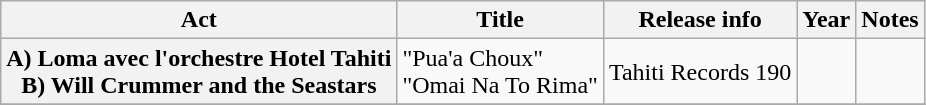<table class="wikitable plainrowheaders sortable">
<tr>
<th scope="col">Act</th>
<th scope="col">Title</th>
<th scope="col">Release info</th>
<th scope="col">Year</th>
<th scope="col" class="unsortable">Notes</th>
</tr>
<tr>
<th scope="row">A) Loma avec l'orchestre Hotel Tahiti<br>B) Will Crummer and the Seastars</th>
<td>"Pua'a Choux"<br>"Omai Na To Rima"</td>
<td>Tahiti Records 190</td>
<td></td>
<td></td>
</tr>
<tr>
</tr>
</table>
